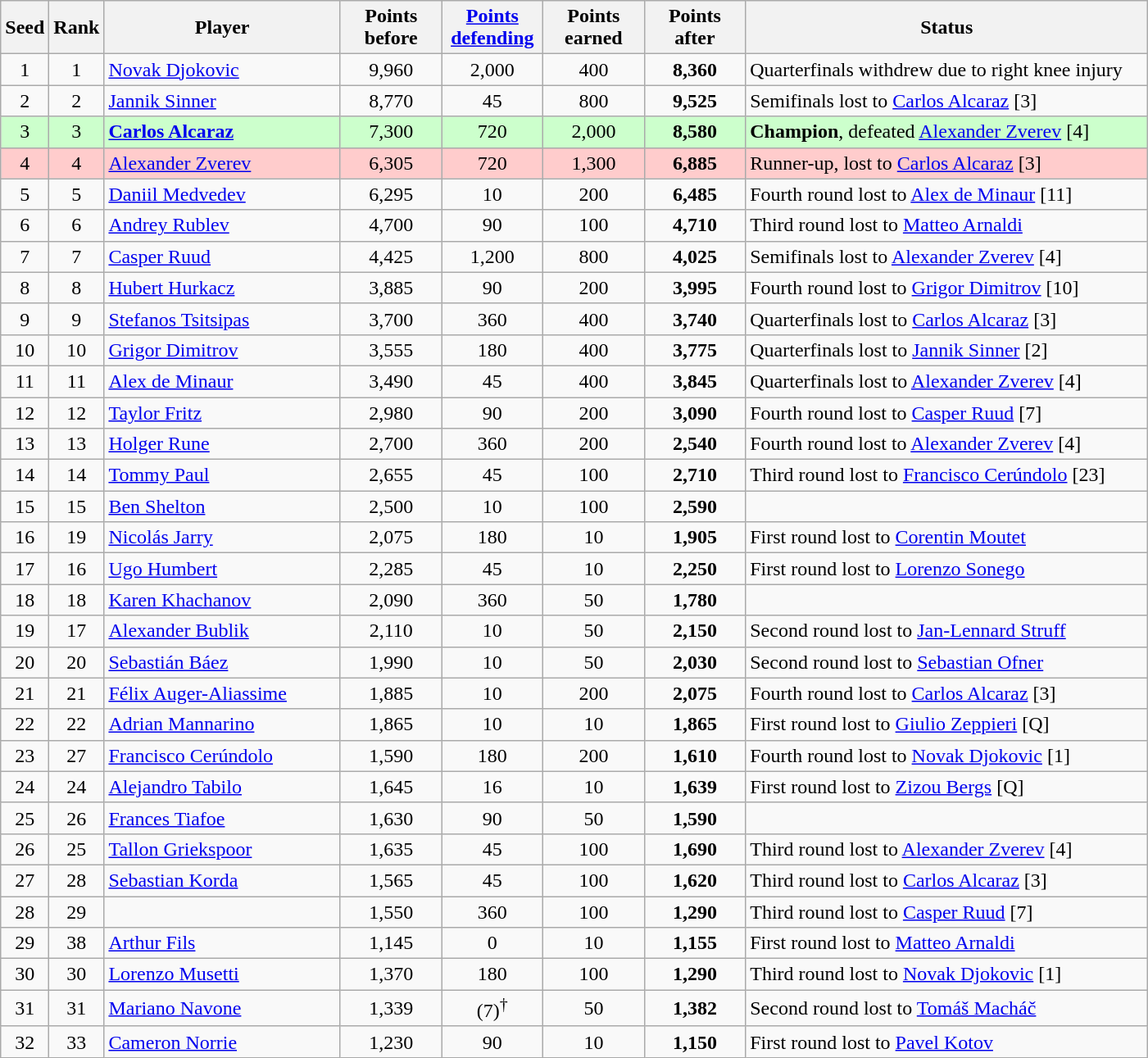<table class="wikitable sortable">
<tr>
<th style="width:30px;">Seed</th>
<th style="width:30px;">Rank</th>
<th style="width:185px;">Player</th>
<th style="width:75px;">Points before</th>
<th style="width:75px;"><a href='#'>Points defending</a></th>
<th style="width:75px;">Points earned</th>
<th style="width:75px;">Points after</th>
<th style="width:320px;">Status</th>
</tr>
<tr>
<td style="text-align:center;">1</td>
<td style="text-align:center;">1</td>
<td> <a href='#'>Novak Djokovic</a></td>
<td style="text-align:center;">9,960</td>
<td style="text-align:center;">2,000</td>
<td style="text-align:center;">400</td>
<td style="text-align:center;"><strong>8,360</strong></td>
<td>Quarterfinals withdrew due to right knee injury</td>
</tr>
<tr>
<td style="text-align:center;">2</td>
<td style="text-align:center;">2</td>
<td> <a href='#'>Jannik Sinner</a></td>
<td style="text-align:center;">8,770</td>
<td style="text-align:center;">45</td>
<td style="text-align:center;">800</td>
<td style="text-align:center;"><strong>9,525</strong></td>
<td>Semifinals lost to  <a href='#'>Carlos Alcaraz</a> [3]</td>
</tr>
<tr style=background:#CFC>
<td style="text-align:center;">3</td>
<td style="text-align:center;">3</td>
<td> <strong><a href='#'>Carlos Alcaraz</a></strong></td>
<td style="text-align:center;">7,300</td>
<td style="text-align:center;">720</td>
<td style="text-align:center;">2,000</td>
<td style="text-align:center;"><strong>8,580</strong></td>
<td><strong>Champion</strong>, defeated   <a href='#'>Alexander Zverev</a> [4]</td>
</tr>
<tr style=background:#FCC>
<td style="text-align:center;">4</td>
<td style="text-align:center;">4</td>
<td> <a href='#'>Alexander Zverev</a></td>
<td style="text-align:center;">6,305</td>
<td style="text-align:center;">720</td>
<td style="text-align:center;">1,300</td>
<td style="text-align:center;"><strong>6,885</strong></td>
<td>Runner-up, lost to  <a href='#'>Carlos Alcaraz</a> [3]</td>
</tr>
<tr>
<td style="text-align:center;">5</td>
<td style="text-align:center;">5</td>
<td> <a href='#'>Daniil Medvedev</a></td>
<td style="text-align:center;">6,295</td>
<td style="text-align:center;">10</td>
<td style="text-align:center;">200</td>
<td style="text-align:center;"><strong>6,485</strong></td>
<td>Fourth round lost to  <a href='#'>Alex de Minaur</a> [11]</td>
</tr>
<tr>
<td style="text-align:center;">6</td>
<td style="text-align:center;">6</td>
<td> <a href='#'>Andrey Rublev</a></td>
<td style="text-align:center;">4,700</td>
<td style="text-align:center;">90</td>
<td style="text-align:center;">100</td>
<td style="text-align:center;"><strong>4,710</strong></td>
<td>Third round lost to  <a href='#'>Matteo Arnaldi</a></td>
</tr>
<tr>
<td style="text-align:center;">7</td>
<td style="text-align:center;">7</td>
<td> <a href='#'>Casper Ruud</a></td>
<td style="text-align:center;">4,425</td>
<td style="text-align:center;">1,200</td>
<td style="text-align:center;">800</td>
<td style="text-align:center;"><strong>4,025</strong></td>
<td>Semifinals lost to  <a href='#'>Alexander Zverev</a> [4]</td>
</tr>
<tr>
<td style="text-align:center;">8</td>
<td style="text-align:center;">8</td>
<td> <a href='#'>Hubert Hurkacz</a></td>
<td style="text-align:center;">3,885</td>
<td style="text-align:center;">90</td>
<td style="text-align:center;">200</td>
<td style="text-align:center;"><strong>3,995</strong></td>
<td>Fourth round lost to  <a href='#'>Grigor Dimitrov</a> [10]</td>
</tr>
<tr>
<td style="text-align:center;">9</td>
<td style="text-align:center;">9</td>
<td> <a href='#'>Stefanos Tsitsipas</a></td>
<td style="text-align:center;">3,700</td>
<td style="text-align:center;">360</td>
<td style="text-align:center;">400</td>
<td style="text-align:center;"><strong>3,740</strong></td>
<td>Quarterfinals lost to  <a href='#'>Carlos Alcaraz</a> [3]</td>
</tr>
<tr>
<td style="text-align:center;">10</td>
<td style="text-align:center;">10</td>
<td> <a href='#'>Grigor Dimitrov</a></td>
<td style="text-align:center;">3,555</td>
<td style="text-align:center;">180</td>
<td style="text-align:center;">400</td>
<td style="text-align:center;"><strong>3,775</strong></td>
<td>Quarterfinals lost to  <a href='#'>Jannik Sinner</a> [2]</td>
</tr>
<tr>
<td style="text-align:center;">11</td>
<td style="text-align:center;">11</td>
<td> <a href='#'>Alex de Minaur</a></td>
<td style="text-align:center;">3,490</td>
<td style="text-align:center;">45</td>
<td style="text-align:center;">400</td>
<td style="text-align:center;"><strong>3,845</strong></td>
<td>Quarterfinals lost to  <a href='#'>Alexander Zverev</a> [4]</td>
</tr>
<tr>
<td style="text-align:center;">12</td>
<td style="text-align:center;">12</td>
<td> <a href='#'>Taylor Fritz</a></td>
<td style="text-align:center;">2,980</td>
<td style="text-align:center;">90</td>
<td style="text-align:center;">200</td>
<td style="text-align:center;"><strong>3,090</strong></td>
<td>Fourth round lost to  <a href='#'>Casper Ruud</a> [7]</td>
</tr>
<tr>
<td style="text-align:center;">13</td>
<td style="text-align:center;">13</td>
<td> <a href='#'>Holger Rune</a></td>
<td style="text-align:center;">2,700</td>
<td style="text-align:center;">360</td>
<td style="text-align:center;">200</td>
<td style="text-align:center;"><strong>2,540</strong></td>
<td>Fourth round lost to  <a href='#'>Alexander Zverev</a> [4]</td>
</tr>
<tr>
<td style="text-align:center;">14</td>
<td style="text-align:center;">14</td>
<td> <a href='#'>Tommy Paul</a></td>
<td style="text-align:center;">2,655</td>
<td style="text-align:center;">45</td>
<td style="text-align:center;">100</td>
<td style="text-align:center;"><strong>2,710</strong></td>
<td>Third round lost to  <a href='#'>Francisco Cerúndolo</a> [23]</td>
</tr>
<tr>
<td style="text-align:center;">15</td>
<td style="text-align:center;">15</td>
<td> <a href='#'>Ben Shelton</a></td>
<td style="text-align:center;">2,500</td>
<td style="text-align:center;">10</td>
<td style="text-align:center;">100</td>
<td style="text-align:center;"><strong>2,590</strong></td>
<td></td>
</tr>
<tr>
<td style="text-align:center;">16</td>
<td style="text-align:center;">19</td>
<td> <a href='#'>Nicolás Jarry</a></td>
<td style="text-align:center;">2,075</td>
<td style="text-align:center;">180</td>
<td style="text-align:center;">10</td>
<td style="text-align:center;"><strong>1,905</strong></td>
<td>First round lost to  <a href='#'>Corentin Moutet</a></td>
</tr>
<tr>
<td style="text-align:center;">17</td>
<td style="text-align:center;">16</td>
<td> <a href='#'>Ugo Humbert</a></td>
<td style="text-align:center;">2,285</td>
<td style="text-align:center;">45</td>
<td style="text-align:center;">10</td>
<td style="text-align:center;"><strong>2,250</strong></td>
<td>First round lost to  <a href='#'>Lorenzo Sonego</a></td>
</tr>
<tr>
<td style="text-align:center;">18</td>
<td style="text-align:center;">18</td>
<td> <a href='#'>Karen Khachanov</a></td>
<td style="text-align:center;">2,090</td>
<td style="text-align:center;">360</td>
<td style="text-align:center;">50</td>
<td style="text-align:center;"><strong>1,780</strong></td>
<td></td>
</tr>
<tr>
<td style="text-align:center;">19</td>
<td style="text-align:center;">17</td>
<td> <a href='#'>Alexander Bublik</a></td>
<td style="text-align:center;">2,110</td>
<td style="text-align:center;">10</td>
<td style="text-align:center;">50</td>
<td style="text-align:center;"><strong>2,150</strong></td>
<td>Second round lost to  <a href='#'>Jan-Lennard Struff</a></td>
</tr>
<tr>
<td style="text-align:center;">20</td>
<td style="text-align:center;">20</td>
<td> <a href='#'>Sebastián Báez</a></td>
<td style="text-align:center;">1,990</td>
<td style="text-align:center;">10</td>
<td style="text-align:center;">50</td>
<td style="text-align:center;"><strong>2,030</strong></td>
<td>Second round lost to  <a href='#'>Sebastian Ofner</a></td>
</tr>
<tr>
<td style="text-align:center;">21</td>
<td style="text-align:center;">21</td>
<td> <a href='#'>Félix Auger-Aliassime</a></td>
<td style="text-align:center;">1,885</td>
<td style="text-align:center;">10</td>
<td style="text-align:center;">200</td>
<td style="text-align:center;"><strong>2,075</strong></td>
<td>Fourth round lost to  <a href='#'>Carlos Alcaraz</a> [3]</td>
</tr>
<tr>
<td style="text-align:center;">22</td>
<td style="text-align:center;">22</td>
<td> <a href='#'>Adrian Mannarino</a></td>
<td style="text-align:center;">1,865</td>
<td style="text-align:center;">10</td>
<td style="text-align:center;">10</td>
<td style="text-align:center;"><strong>1,865</strong></td>
<td>First round lost to  <a href='#'>Giulio Zeppieri</a> [Q]</td>
</tr>
<tr>
<td style="text-align:center;">23</td>
<td style="text-align:center;">27</td>
<td> <a href='#'>Francisco Cerúndolo</a></td>
<td style="text-align:center;">1,590</td>
<td style="text-align:center;">180</td>
<td style="text-align:center;">200</td>
<td style="text-align:center;"><strong>1,610</strong></td>
<td>Fourth round lost to  <a href='#'>Novak Djokovic</a> [1]</td>
</tr>
<tr>
<td style="text-align:center;">24</td>
<td style="text-align:center;">24</td>
<td> <a href='#'>Alejandro Tabilo</a></td>
<td style="text-align:center;">1,645</td>
<td style="text-align:center;">16</td>
<td style="text-align:center;">10</td>
<td style="text-align:center;"><strong>1,639</strong></td>
<td>First round lost to  <a href='#'>Zizou Bergs</a> [Q]</td>
</tr>
<tr>
<td style="text-align:center;">25</td>
<td style="text-align:center;">26</td>
<td> <a href='#'>Frances Tiafoe</a></td>
<td style="text-align:center;">1,630</td>
<td style="text-align:center;">90</td>
<td style="text-align:center;">50</td>
<td style="text-align:center;"><strong>1,590</strong></td>
<td></td>
</tr>
<tr>
<td style="text-align:center;">26</td>
<td style="text-align:center;">25</td>
<td> <a href='#'>Tallon Griekspoor</a></td>
<td style="text-align:center;">1,635</td>
<td style="text-align:center;">45</td>
<td style="text-align:center;">100</td>
<td style="text-align:center;"><strong>1,690</strong></td>
<td>Third round lost to  <a href='#'>Alexander Zverev</a> [4]</td>
</tr>
<tr>
<td style="text-align:center;">27</td>
<td style="text-align:center;">28</td>
<td> <a href='#'>Sebastian Korda</a></td>
<td style="text-align:center;">1,565</td>
<td style="text-align:center;">45</td>
<td style="text-align:center;">100</td>
<td style="text-align:center;"><strong>1,620</strong></td>
<td>Third round lost to  <a href='#'>Carlos Alcaraz</a> [3]</td>
</tr>
<tr>
<td style="text-align:center;">28</td>
<td style="text-align:center;">29</td>
<td></td>
<td style="text-align:center;">1,550</td>
<td style="text-align:center;">360</td>
<td style="text-align:center;">100</td>
<td style="text-align:center;"><strong>1,290</strong></td>
<td>Third round lost to  <a href='#'>Casper Ruud</a> [7]</td>
</tr>
<tr>
<td style="text-align:center;">29</td>
<td style="text-align:center;">38</td>
<td> <a href='#'>Arthur Fils</a></td>
<td style="text-align:center;">1,145</td>
<td style="text-align:center;">0 </td>
<td style="text-align:center;">10</td>
<td style="text-align:center;"><strong>1,155</strong></td>
<td>First round lost to  <a href='#'>Matteo Arnaldi</a></td>
</tr>
<tr>
<td style="text-align:center;">30</td>
<td style="text-align:center;">30</td>
<td> <a href='#'>Lorenzo Musetti</a></td>
<td style="text-align:center;">1,370</td>
<td style="text-align:center;">180</td>
<td style="text-align:center;">100</td>
<td style="text-align:center;"><strong>1,290</strong></td>
<td>Third round lost to  <a href='#'>Novak Djokovic</a> [1]</td>
</tr>
<tr>
<td style="text-align:center;">31</td>
<td style="text-align:center;">31</td>
<td> <a href='#'>Mariano Navone</a></td>
<td style="text-align:center;">1,339</td>
<td style="text-align:center;">(7)<sup>†</sup></td>
<td style="text-align:center;">50</td>
<td style="text-align:center;"><strong>1,382</strong></td>
<td>Second round lost to  <a href='#'>Tomáš Macháč</a></td>
</tr>
<tr>
<td style="text-align:center;">32</td>
<td style="text-align:center;">33</td>
<td> <a href='#'>Cameron Norrie</a></td>
<td style="text-align:center;">1,230</td>
<td style="text-align:center;">90</td>
<td style="text-align:center;">10</td>
<td style="text-align:center;"><strong>1,150</strong></td>
<td>First round lost to  <a href='#'>Pavel Kotov</a></td>
</tr>
</table>
